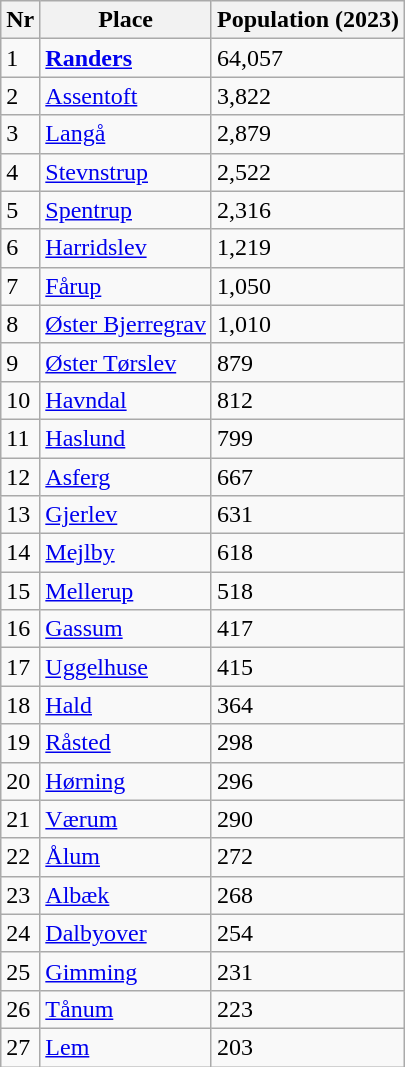<table class="wikitable">
<tr>
<th>Nr</th>
<th>Place</th>
<th>Population (2023)</th>
</tr>
<tr>
<td>1</td>
<td><strong><a href='#'>Randers</a></strong></td>
<td>64,057</td>
</tr>
<tr>
<td>2</td>
<td><a href='#'>Assentoft</a></td>
<td>3,822</td>
</tr>
<tr>
<td>3</td>
<td><a href='#'>Langå</a></td>
<td>2,879</td>
</tr>
<tr>
<td>4</td>
<td><a href='#'>Stevnstrup</a></td>
<td>2,522</td>
</tr>
<tr>
<td>5</td>
<td><a href='#'>Spentrup</a></td>
<td>2,316</td>
</tr>
<tr>
<td>6</td>
<td><a href='#'>Harridslev</a></td>
<td>1,219</td>
</tr>
<tr>
<td>7</td>
<td><a href='#'>Fårup</a></td>
<td>1,050</td>
</tr>
<tr>
<td>8</td>
<td><a href='#'>Øster Bjerregrav</a></td>
<td>1,010</td>
</tr>
<tr>
<td>9</td>
<td><a href='#'>Øster Tørslev</a></td>
<td>879</td>
</tr>
<tr>
<td>10</td>
<td><a href='#'>Havndal</a></td>
<td>812</td>
</tr>
<tr>
<td>11</td>
<td><a href='#'>Haslund</a></td>
<td>799</td>
</tr>
<tr>
<td>12</td>
<td><a href='#'>Asferg</a></td>
<td>667</td>
</tr>
<tr>
<td>13</td>
<td><a href='#'>Gjerlev</a></td>
<td>631</td>
</tr>
<tr>
<td>14</td>
<td><a href='#'>Mejlby</a></td>
<td>618</td>
</tr>
<tr>
<td>15</td>
<td><a href='#'>Mellerup</a></td>
<td>518</td>
</tr>
<tr>
<td>16</td>
<td><a href='#'>Gassum</a></td>
<td>417</td>
</tr>
<tr>
<td>17</td>
<td><a href='#'>Uggelhuse</a></td>
<td>415</td>
</tr>
<tr>
<td>18</td>
<td><a href='#'>Hald</a></td>
<td>364</td>
</tr>
<tr>
<td>19</td>
<td><a href='#'>Råsted</a></td>
<td>298</td>
</tr>
<tr>
<td>20</td>
<td><a href='#'>Hørning</a></td>
<td>296</td>
</tr>
<tr>
<td>21</td>
<td><a href='#'>Værum</a></td>
<td>290</td>
</tr>
<tr>
<td>22</td>
<td><a href='#'>Ålum</a></td>
<td>272</td>
</tr>
<tr>
<td>23</td>
<td><a href='#'>Albæk</a></td>
<td>268</td>
</tr>
<tr>
<td>24</td>
<td><a href='#'>Dalbyover</a></td>
<td>254</td>
</tr>
<tr>
<td>25</td>
<td><a href='#'>Gimming</a></td>
<td>231</td>
</tr>
<tr>
<td>26</td>
<td><a href='#'>Tånum</a></td>
<td>223</td>
</tr>
<tr>
<td>27</td>
<td><a href='#'>Lem</a></td>
<td>203</td>
</tr>
</table>
